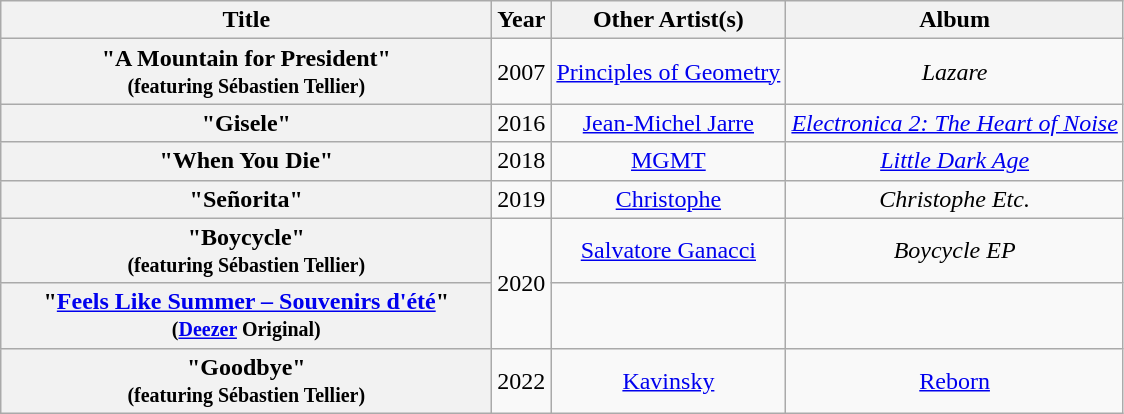<table class="wikitable plainrowheaders" style="text-align:center;">
<tr>
<th scope="col" style="width:20em;">Title</th>
<th scope="col">Year</th>
<th scope="col">Other Artist(s)</th>
<th scope="col">Album</th>
</tr>
<tr>
<th scope="row">"A Mountain for President"<br><small>(featuring Sébastien Tellier)</small></th>
<td>2007</td>
<td><a href='#'>Principles of Geometry</a></td>
<td><em>Lazare</em></td>
</tr>
<tr>
<th scope="row">"Gisele"</th>
<td>2016</td>
<td><a href='#'>Jean-Michel Jarre</a></td>
<td><em><a href='#'>Electronica 2: The Heart of Noise</a></em></td>
</tr>
<tr>
<th scope="row">"When You Die"</th>
<td>2018</td>
<td><a href='#'>MGMT</a></td>
<td><em><a href='#'>Little Dark Age</a></em></td>
</tr>
<tr>
<th scope="row">"Señorita"</th>
<td>2019</td>
<td><a href='#'>Christophe</a></td>
<td><em>Christophe Etc.</em></td>
</tr>
<tr>
<th scope="row">"Boycycle"<br><small>(featuring Sébastien Tellier)</small></th>
<td rowspan="2">2020</td>
<td><a href='#'>Salvatore Ganacci</a></td>
<td><em>Boycycle EP</em></td>
</tr>
<tr>
<th scope="row">"<a href='#'>Feels Like Summer – Souvenirs d'été</a>"<br><small>(<a href='#'>Deezer</a> Original)</small></th>
<td></td>
<td></td>
</tr>
<tr>
<th scope="row">"Goodbye" <br><small>(featuring Sébastien Tellier)</small></th>
<td>2022</td>
<td><a href='#'>Kavinsky</a></td>
<td><a href='#'>Reborn</a></td>
</tr>
</table>
